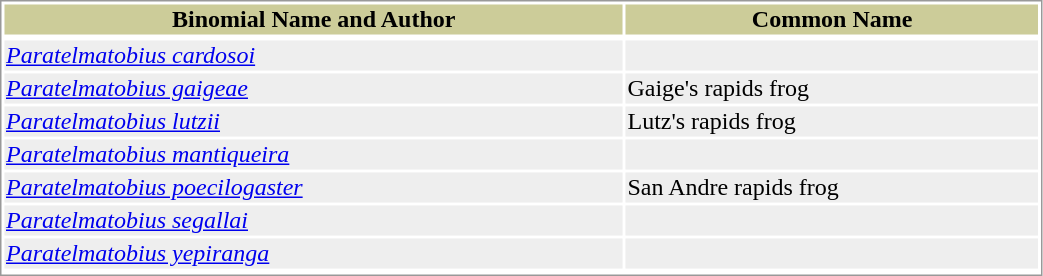<table style="text-align:left; border:1px solid #999999; width: 55%">
<tr style="background:#CCCC99; text-align: center; ">
<th style="width: 60%; ">Binomial Name and Author</th>
<th style="width: 40%; ">Common Name</th>
</tr>
<tr>
</tr>
<tr style="background:#EEEEEE;">
<td><em><a href='#'>Paratelmatobius cardosoi</a></em> </td>
<td></td>
</tr>
<tr style="background:#EEEEEE;">
<td><em><a href='#'>Paratelmatobius gaigeae</a></em> </td>
<td>Gaige's rapids frog</td>
</tr>
<tr style="background:#EEEEEE;">
<td><em><a href='#'>Paratelmatobius lutzii</a></em> </td>
<td>Lutz's rapids frog</td>
</tr>
<tr style="background:#EEEEEE;">
<td><em><a href='#'>Paratelmatobius mantiqueira</a></em> </td>
<td></td>
</tr>
<tr style="background:#EEEEEE;">
<td><em><a href='#'>Paratelmatobius poecilogaster</a></em> </td>
<td>San Andre rapids frog</td>
</tr>
<tr style="background:#EEEEEE;">
<td><em><a href='#'>Paratelmatobius segallai</a></em> </td>
<td></td>
</tr>
<tr style="background:#EEEEEE;">
<td><em><a href='#'>Paratelmatobius yepiranga</a></em> </td>
<td></td>
</tr>
<tr>
</tr>
</table>
